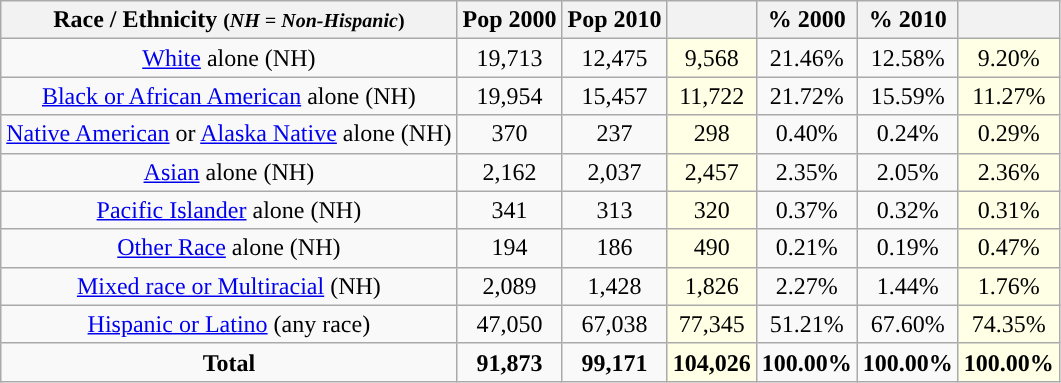<table class="wikitable" style="text-align:center;">
<tr>
<th>Race / Ethnicity <small>(<em>NH = Non-Hispanic</em>)</small></th>
<th>Pop 2000</th>
<th>Pop 2010</th>
<th></th>
<th>% 2000</th>
<th>% 2010</th>
<th></th>
</tr>
<tr>
<td><a href='#'>White</a> alone (NH)</td>
<td>19,713</td>
<td>12,475</td>
<td style='background: #ffffe6;'>9,568</td>
<td>21.46%</td>
<td>12.58%</td>
<td style='background: #ffffe6;'>9.20%</td>
</tr>
<tr>
<td><a href='#'>Black or African American</a> alone (NH)</td>
<td>19,954</td>
<td>15,457</td>
<td style='background: #ffffe6;'>11,722</td>
<td>21.72%</td>
<td>15.59%</td>
<td style='background: #ffffe6;'>11.27%</td>
</tr>
<tr>
<td><a href='#'>Native American</a> or <a href='#'>Alaska Native</a> alone (NH)</td>
<td>370</td>
<td>237</td>
<td style='background: #ffffe6;'>298</td>
<td>0.40%</td>
<td>0.24%</td>
<td style='background: #ffffe6;'>0.29%</td>
</tr>
<tr>
<td><a href='#'>Asian</a> alone (NH)</td>
<td>2,162</td>
<td>2,037</td>
<td style='background: #ffffe6;'>2,457</td>
<td>2.35%</td>
<td>2.05%</td>
<td style='background: #ffffe6;'>2.36%</td>
</tr>
<tr>
<td><a href='#'>Pacific Islander</a> alone (NH)</td>
<td>341</td>
<td>313</td>
<td style='background: #ffffe6;'>320</td>
<td>0.37%</td>
<td>0.32%</td>
<td style='background: #ffffe6;'>0.31%</td>
</tr>
<tr>
<td><a href='#'>Other Race</a> alone (NH)</td>
<td>194</td>
<td>186</td>
<td style='background: #ffffe6;'>490</td>
<td>0.21%</td>
<td>0.19%</td>
<td style='background: #ffffe6;'>0.47%</td>
</tr>
<tr>
<td><a href='#'>Mixed race or Multiracial</a> (NH)</td>
<td>2,089</td>
<td>1,428</td>
<td style='background: #ffffe6;'>1,826</td>
<td>2.27%</td>
<td>1.44%</td>
<td style='background: #ffffe6;'>1.76%</td>
</tr>
<tr>
<td><a href='#'>Hispanic or Latino</a> (any race)</td>
<td>47,050</td>
<td>67,038</td>
<td style='background: #ffffe6;'>77,345</td>
<td>51.21%</td>
<td>67.60%</td>
<td style='background: #ffffe6;'>74.35%</td>
</tr>
<tr>
<td><strong>Total</strong></td>
<td><strong>91,873</strong></td>
<td><strong>99,171</strong></td>
<td style='background: #ffffe6;'><strong>104,026</strong></td>
<td><strong>100.00%</strong></td>
<td><strong>100.00%</strong></td>
<td style='background: #ffffe6;'><strong>100.00%</strong></td>
</tr>
</table>
